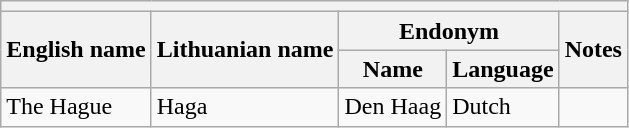<table class="wikitable sortable">
<tr>
<th colspan="5"></th>
</tr>
<tr>
<th rowspan="2">English name</th>
<th rowspan="2">Lithuanian name</th>
<th colspan="2">Endonym</th>
<th rowspan="2">Notes</th>
</tr>
<tr>
<th>Name</th>
<th>Language</th>
</tr>
<tr>
<td>The Hague</td>
<td>Haga</td>
<td>Den Haag</td>
<td>Dutch</td>
<td></td>
</tr>
</table>
